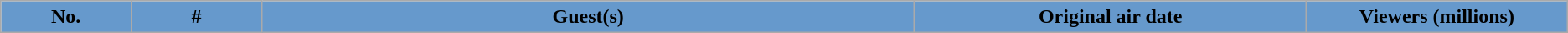<table class="wikitable plainrowheaders">
<tr>
<th style="background: #6699CC;color:#;width:5%;">No.</th>
<th style="background: #6699CC;color:#;width:5%;">#</th>
<th style="background: #6699CC;color:#;width:25%;">Guest(s)</th>
<th style="background: #6699CC;color:#;width:15%;">Original air date</th>
<th style="background: #6699CC;color:#;width:10%;">Viewers (millions)<br>







</th>
</tr>
</table>
